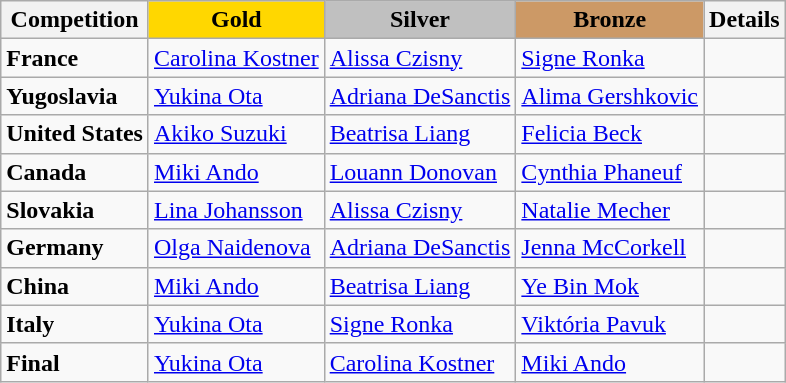<table class="wikitable">
<tr>
<th>Competition</th>
<td align=center bgcolor=gold><strong>Gold</strong></td>
<td align=center bgcolor=silver><strong>Silver</strong></td>
<td align=center bgcolor=cc9966><strong>Bronze</strong></td>
<th>Details</th>
</tr>
<tr>
<td><strong>France</strong></td>
<td> <a href='#'>Carolina Kostner</a></td>
<td> <a href='#'>Alissa Czisny</a></td>
<td> <a href='#'>Signe Ronka</a></td>
<td></td>
</tr>
<tr>
<td><strong>Yugoslavia</strong></td>
<td> <a href='#'>Yukina Ota</a></td>
<td> <a href='#'>Adriana DeSanctis</a></td>
<td> <a href='#'>Alima Gershkovic</a></td>
<td></td>
</tr>
<tr>
<td><strong>United States</strong></td>
<td> <a href='#'>Akiko Suzuki</a></td>
<td> <a href='#'>Beatrisa Liang</a></td>
<td> <a href='#'>Felicia Beck</a></td>
<td></td>
</tr>
<tr>
<td><strong>Canada</strong></td>
<td> <a href='#'>Miki Ando</a></td>
<td> <a href='#'>Louann Donovan</a></td>
<td> <a href='#'>Cynthia Phaneuf</a></td>
<td></td>
</tr>
<tr>
<td><strong>Slovakia</strong></td>
<td> <a href='#'>Lina Johansson</a></td>
<td> <a href='#'>Alissa Czisny</a></td>
<td> <a href='#'>Natalie Mecher</a></td>
<td></td>
</tr>
<tr>
<td><strong>Germany</strong></td>
<td> <a href='#'>Olga Naidenova</a></td>
<td> <a href='#'>Adriana DeSanctis</a></td>
<td> <a href='#'>Jenna McCorkell</a></td>
<td></td>
</tr>
<tr>
<td><strong>China</strong></td>
<td> <a href='#'>Miki Ando</a></td>
<td> <a href='#'>Beatrisa Liang</a></td>
<td> <a href='#'>Ye Bin Mok</a></td>
<td></td>
</tr>
<tr>
<td><strong>Italy</strong></td>
<td> <a href='#'>Yukina Ota</a></td>
<td> <a href='#'>Signe Ronka</a></td>
<td> <a href='#'>Viktória Pavuk</a></td>
<td></td>
</tr>
<tr>
<td><strong>Final</strong></td>
<td> <a href='#'>Yukina Ota</a></td>
<td> <a href='#'>Carolina Kostner</a></td>
<td> <a href='#'>Miki Ando</a></td>
<td></td>
</tr>
</table>
